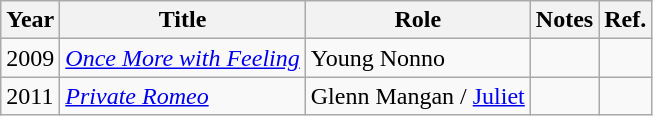<table class="wikitable sortable">
<tr>
<th>Year</th>
<th>Title</th>
<th>Role</th>
<th>Notes</th>
<th>Ref.</th>
</tr>
<tr>
<td>2009</td>
<td><a href='#'><em>Once More with Feeling</em></a></td>
<td>Young Nonno</td>
<td></td>
<td></td>
</tr>
<tr>
<td>2011</td>
<td><em><a href='#'>Private Romeo</a></em></td>
<td>Glenn Mangan / <a href='#'>Juliet</a></td>
<td></td>
<td></td>
</tr>
</table>
